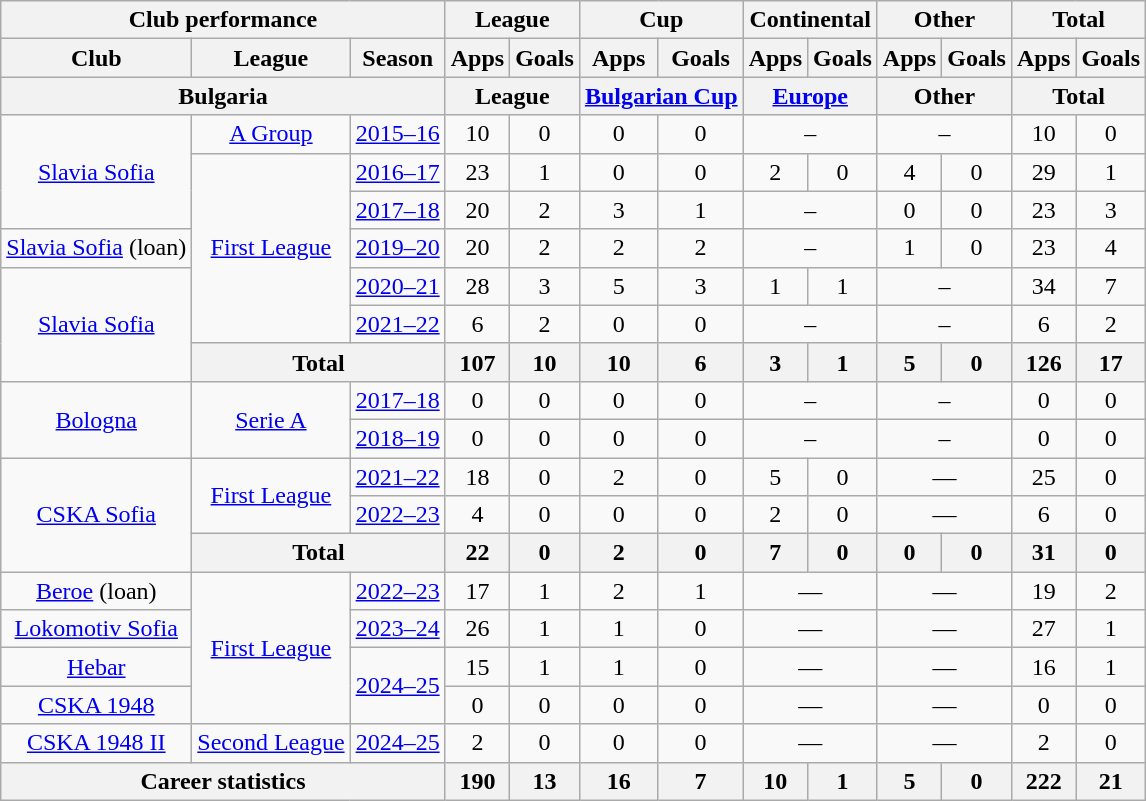<table class="wikitable" style="text-align: center">
<tr>
<th Colspan="3">Club performance</th>
<th Colspan="2">League</th>
<th Colspan="2">Cup</th>
<th Colspan="2">Continental</th>
<th Colspan="2">Other</th>
<th Colspan="3">Total</th>
</tr>
<tr>
<th>Club</th>
<th>League</th>
<th>Season</th>
<th>Apps</th>
<th>Goals</th>
<th>Apps</th>
<th>Goals</th>
<th>Apps</th>
<th>Goals</th>
<th>Apps</th>
<th>Goals</th>
<th>Apps</th>
<th>Goals</th>
</tr>
<tr>
<th Colspan="3">Bulgaria</th>
<th Colspan="2">League</th>
<th Colspan="2"><a href='#'>Bulgarian Cup</a></th>
<th Colspan="2"><a href='#'>Europe</a></th>
<th Colspan="2">Other</th>
<th Colspan="2">Total</th>
</tr>
<tr>
<td rowspan="3" valign="center"><a href='#'>Slavia Sofia</a></td>
<td rowspan="1"><a href='#'>A Group</a></td>
<td><a href='#'>2015–16</a></td>
<td>10</td>
<td>0</td>
<td>0</td>
<td>0</td>
<td colspan="2">–</td>
<td colspan="2">–</td>
<td>10</td>
<td>0</td>
</tr>
<tr>
<td rowspan="5"><a href='#'>First League</a></td>
<td><a href='#'>2016–17</a></td>
<td>23</td>
<td>1</td>
<td>0</td>
<td>0</td>
<td>2</td>
<td>0</td>
<td>4</td>
<td>0</td>
<td>29</td>
<td>1</td>
</tr>
<tr>
<td><a href='#'>2017–18</a></td>
<td>20</td>
<td>2</td>
<td>3</td>
<td>1</td>
<td colspan="2">–</td>
<td>0</td>
<td>0</td>
<td>23</td>
<td>3</td>
</tr>
<tr>
<td valign="center"><a href='#'>Slavia Sofia</a> (loan)</td>
<td><a href='#'>2019–20</a></td>
<td>20</td>
<td>2</td>
<td>2</td>
<td>2</td>
<td colspan="2">–</td>
<td>1</td>
<td>0</td>
<td>23</td>
<td>4</td>
</tr>
<tr>
<td rowspan=3 valign="center"><a href='#'>Slavia Sofia</a></td>
<td><a href='#'>2020–21</a></td>
<td>28</td>
<td>3</td>
<td>5</td>
<td>3</td>
<td>1</td>
<td>1</td>
<td colspan="2">–</td>
<td>34</td>
<td>7</td>
</tr>
<tr>
<td><a href='#'>2021–22</a></td>
<td>6</td>
<td>2</td>
<td>0</td>
<td>0</td>
<td colspan="2">–</td>
<td colspan="2">–</td>
<td>6</td>
<td>2</td>
</tr>
<tr>
<th colspan=2>Total</th>
<th>107</th>
<th>10</th>
<th>10</th>
<th>6</th>
<th>3</th>
<th>1</th>
<th>5</th>
<th>0</th>
<th>126</th>
<th>17</th>
</tr>
<tr>
<td rowspan="2" valign="center"><a href='#'>Bologna</a></td>
<td rowspan="2"><a href='#'>Serie A</a></td>
<td><a href='#'>2017–18</a></td>
<td>0</td>
<td>0</td>
<td>0</td>
<td>0</td>
<td colspan="2">–</td>
<td colspan="2">–</td>
<td>0</td>
<td>0</td>
</tr>
<tr>
<td><a href='#'>2018–19</a></td>
<td>0</td>
<td>0</td>
<td>0</td>
<td>0</td>
<td colspan="2">–</td>
<td colspan="2">–</td>
<td>0</td>
<td>0</td>
</tr>
<tr>
<td rowspan=3><a href='#'>CSKA Sofia</a></td>
<td rowspan=2><a href='#'>First League</a></td>
<td><a href='#'>2021–22</a></td>
<td>18</td>
<td>0</td>
<td>2</td>
<td>0</td>
<td>5</td>
<td>0</td>
<td colspan="2">—</td>
<td>25</td>
<td>0</td>
</tr>
<tr>
<td><a href='#'>2022–23</a></td>
<td>4</td>
<td>0</td>
<td>0</td>
<td>0</td>
<td>2</td>
<td>0</td>
<td colspan="2">—</td>
<td>6</td>
<td>0</td>
</tr>
<tr>
<th colspan=2>Total</th>
<th>22</th>
<th>0</th>
<th>2</th>
<th>0</th>
<th>7</th>
<th>0</th>
<th>0</th>
<th>0</th>
<th>31</th>
<th>0</th>
</tr>
<tr>
<td><a href='#'>Beroe</a> (loan)</td>
<td rowspan=4><a href='#'>First League</a></td>
<td><a href='#'>2022–23</a></td>
<td>17</td>
<td>1</td>
<td>2</td>
<td>1</td>
<td colspan="2">—</td>
<td colspan="2">—</td>
<td>19</td>
<td>2</td>
</tr>
<tr>
<td><a href='#'>Lokomotiv Sofia</a></td>
<td><a href='#'>2023–24</a></td>
<td>26</td>
<td>1</td>
<td>1</td>
<td>0</td>
<td colspan="2">—</td>
<td colspan="2">—</td>
<td>27</td>
<td>1</td>
</tr>
<tr>
<td><a href='#'>Hebar</a></td>
<td rowspan=2><a href='#'>2024–25</a></td>
<td>15</td>
<td>1</td>
<td>1</td>
<td>0</td>
<td colspan="2">—</td>
<td colspan="2">—</td>
<td>16</td>
<td>1</td>
</tr>
<tr>
<td><a href='#'>CSKA 1948</a></td>
<td>0</td>
<td>0</td>
<td>0</td>
<td>0</td>
<td colspan="2">—</td>
<td colspan="2">—</td>
<td>0</td>
<td>0</td>
</tr>
<tr>
<td><a href='#'>CSKA 1948 II</a></td>
<td><a href='#'>Second League</a></td>
<td><a href='#'>2024–25</a></td>
<td>2</td>
<td>0</td>
<td>0</td>
<td>0</td>
<td colspan="2">—</td>
<td colspan="2">—</td>
<td>2</td>
<td>0</td>
</tr>
<tr>
<th colspan="3">Career statistics</th>
<th>190</th>
<th>13</th>
<th>16</th>
<th>7</th>
<th>10</th>
<th>1</th>
<th>5</th>
<th>0</th>
<th>222</th>
<th>21</th>
</tr>
</table>
